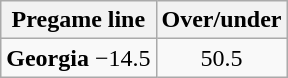<table class="wikitable">
<tr align="center">
<th style=>Pregame line</th>
<th style=>Over/under</th>
</tr>
<tr align="center">
<td><strong>Georgia</strong> −14.5</td>
<td>50.5</td>
</tr>
</table>
